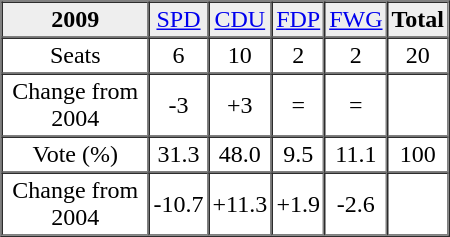<table border="1" cellpadding="2" cellspacing="0" width="300">
<tr bgcolor="#eeeeee" align="center">
<td><strong>2009</strong></td>
<td><a href='#'>SPD</a></td>
<td><a href='#'>CDU</a></td>
<td><a href='#'>FDP</a></td>
<td><a href='#'>FWG</a></td>
<td><strong>Total</strong></td>
</tr>
<tr align="center">
<td>Seats</td>
<td>6</td>
<td>10</td>
<td>2</td>
<td>2</td>
<td>20</td>
</tr>
<tr align="center">
<td>Change from 2004</td>
<td>-3</td>
<td>+3</td>
<td>=</td>
<td>=</td>
<td> </td>
</tr>
<tr align="center">
<td>Vote (%)</td>
<td>31.3</td>
<td>48.0</td>
<td>9.5</td>
<td>11.1</td>
<td>100</td>
</tr>
<tr align="center">
<td>Change from 2004</td>
<td>-10.7</td>
<td>+11.3</td>
<td>+1.9</td>
<td>-2.6</td>
<td> </td>
</tr>
</table>
